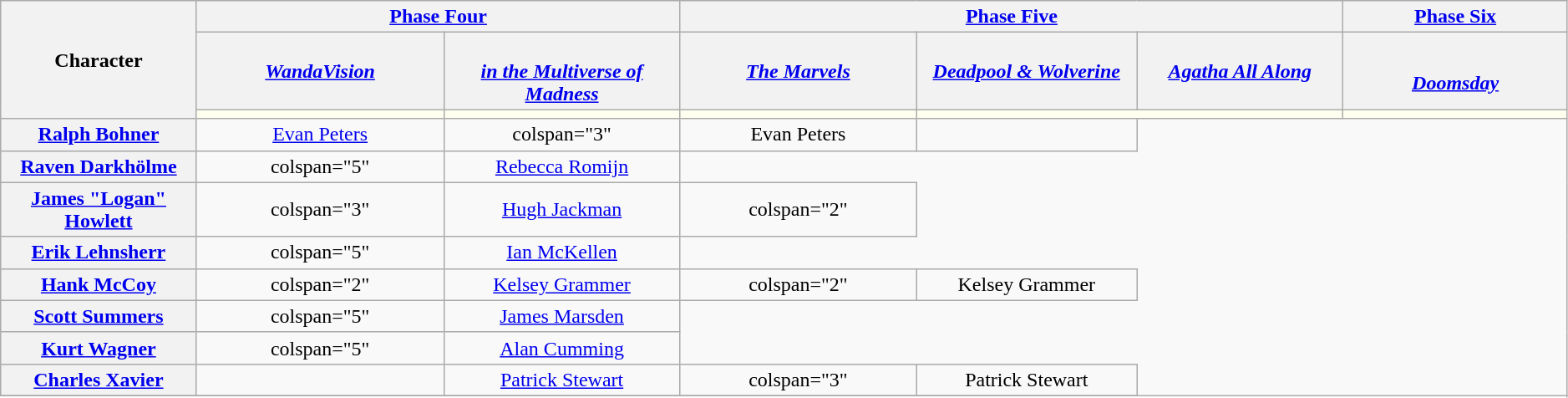<table class="wikitable" style="text-align:center; width:99%;">
<tr>
<th rowspan="3" width="3.5%">Character</th>
<th colspan="2" align="center"><a href='#'>Phase Four</a></th>
<th colspan="3" align="center"><a href='#'>Phase Five</a></th>
<th colspan="2" align="center"><a href='#'>Phase Six</a></th>
</tr>
<tr>
<th align="center" width="5%"><em><a href='#'>WandaVision</a></em></th>
<th align="center" width="5%"><em><a href='#'><br>in the Multiverse of Madness</a></em></th>
<th align="center" width="5%"><em><a href='#'>The Marvels</a></em></th>
<th align="center" width="5%"><em><a href='#'>Deadpool & Wolverine</a></em></th>
<th align="center" width="5%"><a href='#'><em>Agatha All Along</em></a></th>
<th align="center" width="5%"><em><a href='#'><br>Doomsday</a></em></th>
</tr>
<tr>
<th style="background:ivory;"></th>
<th style="background:ivory;"></th>
<th style="background:ivory;"></th>
<th colspan="2" style="background:ivory;"></th>
<th style="background:ivory;"></th>
</tr>
<tr>
<th scope="row"><a href='#'>Ralph Bohner<br></a></th>
<td><a href='#'>Evan Peters</a></td>
<td>colspan="3" </td>
<td>Evan Peters</td>
<td></td>
</tr>
<tr>
<th scope="row"><a href='#'>Raven Darkhölme<br></a></th>
<td>colspan="5" </td>
<td><a href='#'>Rebecca Romijn</a></td>
</tr>
<tr>
<th scope="row"><a href='#'>James "Logan" Howlett<br></a></th>
<td>colspan="3" </td>
<td><a href='#'>Hugh Jackman</a></td>
<td>colspan="2" </td>
</tr>
<tr>
<th scope="row"><a href='#'>Erik Lehnsherr<br></a></th>
<td>colspan="5" </td>
<td><a href='#'>Ian McKellen</a></td>
</tr>
<tr>
<th scope="row"><a href='#'>Hank McCoy<br></a></th>
<td>colspan="2" </td>
<td><a href='#'>Kelsey Grammer</a></td>
<td>colspan="2" </td>
<td>Kelsey Grammer</td>
</tr>
<tr>
<th scope="row"><a href='#'>Scott Summers<br></a></th>
<td>colspan="5" </td>
<td><a href='#'>James Marsden</a></td>
</tr>
<tr>
<th scope="row"><a href='#'>Kurt Wagner<br></a></th>
<td>colspan="5" </td>
<td><a href='#'>Alan Cumming</a></td>
</tr>
<tr>
<th scope="row"><a href='#'>Charles Xavier</a></th>
<td></td>
<td><a href='#'>Patrick Stewart</a></td>
<td>colspan="3" </td>
<td>Patrick Stewart</td>
</tr>
<tr>
</tr>
</table>
